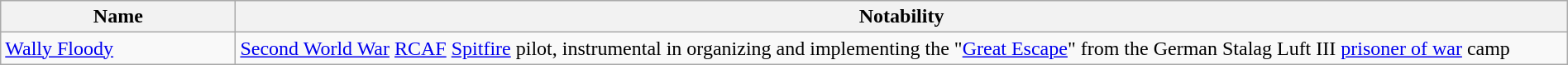<table class="wikitable sortable" style="width: 100%;">
<tr>
<th>Name</th>
<th width="85%" class="unsortable">Notability</th>
</tr>
<tr valign="top">
<td><a href='#'>Wally Floody</a></td>
<td><a href='#'>Second World War</a> <a href='#'>RCAF</a> <a href='#'>Spitfire</a> pilot, instrumental in organizing and implementing the "<a href='#'>Great Escape</a>" from the German Stalag Luft III <a href='#'>prisoner of war</a> camp</td>
</tr>
</table>
